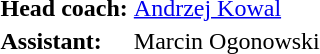<table>
<tr>
<td><strong>Head coach:</strong></td>
<td> <a href='#'>Andrzej Kowal</a></td>
</tr>
<tr>
<td><strong>Assistant:</strong></td>
<td> Marcin Ogonowski</td>
</tr>
</table>
